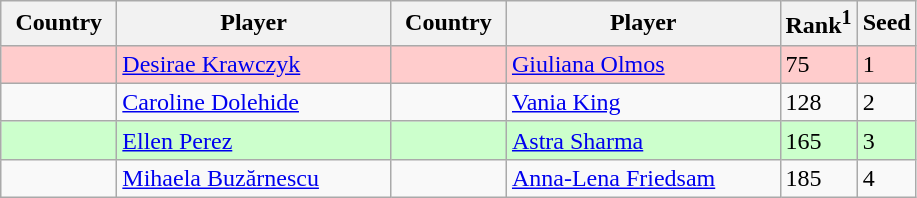<table class="sortable wikitable">
<tr>
<th width="70">Country</th>
<th width="175">Player</th>
<th width="70">Country</th>
<th width="175">Player</th>
<th>Rank<sup>1</sup></th>
<th>Seed</th>
</tr>
<tr style="background:#fcc;">
<td></td>
<td><a href='#'>Desirae Krawczyk</a></td>
<td></td>
<td><a href='#'>Giuliana Olmos</a></td>
<td>75</td>
<td>1</td>
</tr>
<tr>
<td></td>
<td><a href='#'>Caroline Dolehide</a></td>
<td></td>
<td><a href='#'>Vania King</a></td>
<td>128</td>
<td>2</td>
</tr>
<tr style="background:#cfc;">
<td></td>
<td><a href='#'>Ellen Perez</a></td>
<td></td>
<td><a href='#'>Astra Sharma</a></td>
<td>165</td>
<td>3</td>
</tr>
<tr>
<td></td>
<td><a href='#'>Mihaela Buzărnescu</a></td>
<td></td>
<td><a href='#'>Anna-Lena Friedsam</a></td>
<td>185</td>
<td>4</td>
</tr>
</table>
